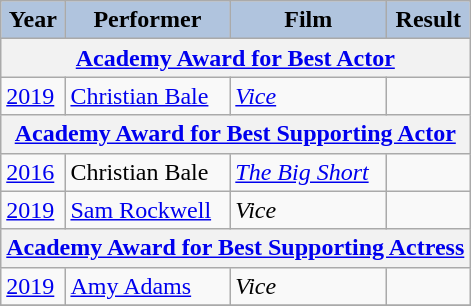<table class="wikitable">
<tr style="text-align:center;">
<th style="background:#B0C4DE;">Year</th>
<th style="background:#B0C4DE;">Performer</th>
<th style="background:#B0C4DE;">Film</th>
<th style="background:#B0C4DE;">Result</th>
</tr>
<tr>
<th colspan="4"><a href='#'>Academy Award for Best Actor</a></th>
</tr>
<tr>
<td><a href='#'>2019</a></td>
<td><a href='#'>Christian Bale</a></td>
<td><em><a href='#'>Vice</a></em></td>
<td></td>
</tr>
<tr>
<th colspan="4"><a href='#'>Academy Award for Best Supporting Actor</a></th>
</tr>
<tr>
<td><a href='#'>2016</a></td>
<td>Christian Bale</td>
<td><em><a href='#'>The Big Short</a></em></td>
<td></td>
</tr>
<tr>
<td><a href='#'>2019</a></td>
<td><a href='#'>Sam Rockwell</a></td>
<td><em>Vice</em></td>
<td></td>
</tr>
<tr>
<th colspan="4"><a href='#'>Academy Award for Best Supporting Actress</a></th>
</tr>
<tr>
<td><a href='#'>2019</a></td>
<td><a href='#'>Amy Adams</a></td>
<td><em>Vice</em></td>
<td></td>
</tr>
<tr>
</tr>
</table>
